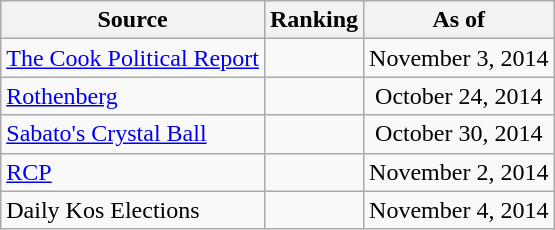<table class="wikitable" style="text-align:center">
<tr>
<th>Source</th>
<th>Ranking</th>
<th>As of</th>
</tr>
<tr>
<td align=left><a href='#'>The Cook Political Report</a></td>
<td></td>
<td>November 3, 2014</td>
</tr>
<tr>
<td align=left><a href='#'>Rothenberg</a></td>
<td></td>
<td>October 24, 2014</td>
</tr>
<tr>
<td align=left><a href='#'>Sabato's Crystal Ball</a></td>
<td></td>
<td>October 30, 2014</td>
</tr>
<tr>
<td align="left"><a href='#'>RCP</a></td>
<td></td>
<td>November 2, 2014</td>
</tr>
<tr>
<td align=left>Daily Kos Elections</td>
<td></td>
<td>November 4, 2014</td>
</tr>
</table>
